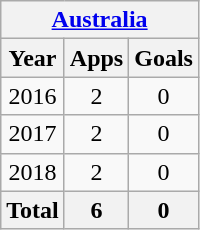<table class="wikitable" style="text-align:center">
<tr>
<th colspan="3"><a href='#'>Australia</a></th>
</tr>
<tr>
<th>Year</th>
<th>Apps</th>
<th>Goals</th>
</tr>
<tr>
<td>2016</td>
<td>2</td>
<td>0</td>
</tr>
<tr>
<td>2017</td>
<td>2</td>
<td>0</td>
</tr>
<tr>
<td>2018</td>
<td>2</td>
<td>0</td>
</tr>
<tr>
<th>Total</th>
<th>6</th>
<th>0</th>
</tr>
</table>
